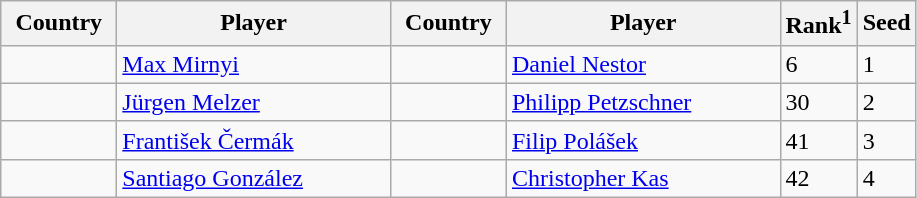<table class="sortable wikitable">
<tr>
<th width="70">Country</th>
<th width="175">Player</th>
<th width="70">Country</th>
<th width="175">Player</th>
<th>Rank<sup>1</sup></th>
<th>Seed</th>
</tr>
<tr>
<td></td>
<td><a href='#'>Max Mirnyi</a></td>
<td></td>
<td><a href='#'>Daniel Nestor</a></td>
<td>6</td>
<td>1</td>
</tr>
<tr>
<td></td>
<td><a href='#'>Jürgen Melzer</a></td>
<td></td>
<td><a href='#'>Philipp Petzschner</a></td>
<td>30</td>
<td>2</td>
</tr>
<tr>
<td></td>
<td><a href='#'>František Čermák</a></td>
<td></td>
<td><a href='#'>Filip Polášek</a></td>
<td>41</td>
<td>3</td>
</tr>
<tr>
<td></td>
<td><a href='#'>Santiago González</a></td>
<td></td>
<td><a href='#'>Christopher Kas</a></td>
<td>42</td>
<td>4</td>
</tr>
</table>
